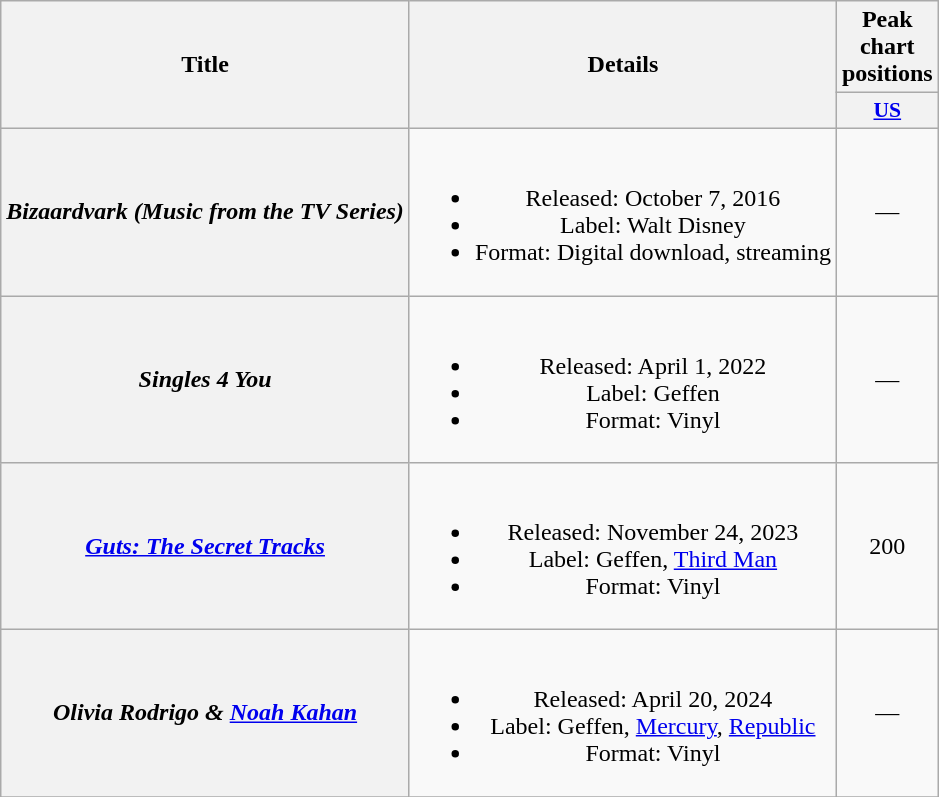<table class="wikitable plainrowheaders" style="text-align:center;">
<tr>
<th rowspan="2">Title</th>
<th rowspan="2">Details</th>
<th scope="col">Peak chart positions</th>
</tr>
<tr>
<th scope="col" style="width:3em;font-size:90%;"><a href='#'>US</a><br></th>
</tr>
<tr>
<th scope="row"><em>Bizaardvark (Music from the TV Series)</em><br></th>
<td><br><ul><li>Released: October 7, 2016</li><li>Label: Walt Disney</li><li>Format: Digital download, streaming</li></ul></td>
<td>—</td>
</tr>
<tr>
<th scope="row"><em>Singles 4 You</em></th>
<td><br><ul><li>Released: April 1, 2022</li><li>Label: Geffen</li><li>Format: Vinyl</li></ul></td>
<td>—</td>
</tr>
<tr>
<th scope="row"><em><a href='#'>Guts: The Secret Tracks</a></em></th>
<td><br><ul><li>Released: November 24, 2023</li><li>Label: Geffen, <a href='#'>Third Man</a></li><li>Format: Vinyl</li></ul></td>
<td>200</td>
</tr>
<tr>
<th scope="row"><em>Olivia Rodrigo & <a href='#'>Noah Kahan</a></em></th>
<td><br><ul><li>Released: April 20, 2024</li><li>Label: Geffen, <a href='#'>Mercury</a>, <a href='#'>Republic</a></li><li>Format: Vinyl</li></ul></td>
<td>—</td>
</tr>
<tr>
</tr>
</table>
